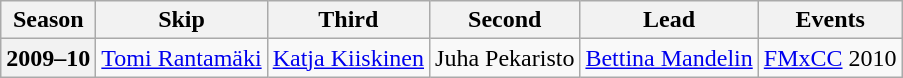<table class="wikitable">
<tr>
<th scope="col">Season</th>
<th scope="col">Skip</th>
<th scope="col">Third</th>
<th scope="col">Second</th>
<th scope="col">Lead</th>
<th scope="col">Events</th>
</tr>
<tr>
<th scope="row">2009–10</th>
<td><a href='#'>Tomi Rantamäki</a></td>
<td><a href='#'>Katja Kiiskinen</a></td>
<td>Juha Pekaristo</td>
<td><a href='#'>Bettina Mandelin</a></td>
<td><a href='#'>FMxCC</a> 2010 </td>
</tr>
</table>
